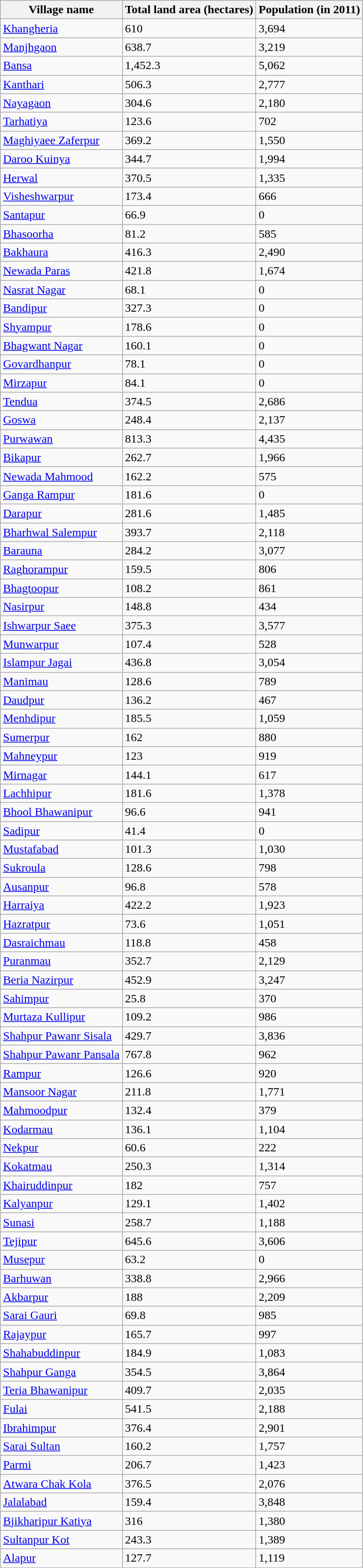<table class="wikitable sortable">
<tr>
<th>Village name</th>
<th>Total land area (hectares)</th>
<th>Population (in 2011)</th>
</tr>
<tr>
<td><a href='#'>Khangheria</a></td>
<td>610</td>
<td>3,694</td>
</tr>
<tr>
<td><a href='#'>Manjhgaon</a></td>
<td>638.7</td>
<td>3,219</td>
</tr>
<tr>
<td><a href='#'>Bansa</a></td>
<td>1,452.3</td>
<td>5,062</td>
</tr>
<tr>
<td><a href='#'>Kanthari</a></td>
<td>506.3</td>
<td>2,777</td>
</tr>
<tr>
<td><a href='#'>Nayagaon</a></td>
<td>304.6</td>
<td>2,180</td>
</tr>
<tr>
<td><a href='#'>Tarhatiya</a></td>
<td>123.6</td>
<td>702</td>
</tr>
<tr>
<td><a href='#'>Maghiyaee Zaferpur</a></td>
<td>369.2</td>
<td>1,550</td>
</tr>
<tr>
<td><a href='#'>Daroo Kuinya</a></td>
<td>344.7</td>
<td>1,994</td>
</tr>
<tr>
<td><a href='#'>Herwal</a></td>
<td>370.5</td>
<td>1,335</td>
</tr>
<tr>
<td><a href='#'>Visheshwarpur</a></td>
<td>173.4</td>
<td>666</td>
</tr>
<tr>
<td><a href='#'>Santapur</a></td>
<td>66.9</td>
<td>0</td>
</tr>
<tr>
<td><a href='#'>Bhasoorha</a></td>
<td>81.2</td>
<td>585</td>
</tr>
<tr>
<td><a href='#'>Bakhaura</a></td>
<td>416.3</td>
<td>2,490</td>
</tr>
<tr>
<td><a href='#'>Newada Paras</a></td>
<td>421.8</td>
<td>1,674</td>
</tr>
<tr>
<td><a href='#'>Nasrat Nagar</a></td>
<td>68.1</td>
<td>0</td>
</tr>
<tr>
<td><a href='#'>Bandipur</a></td>
<td>327.3</td>
<td>0</td>
</tr>
<tr>
<td><a href='#'>Shyampur</a></td>
<td>178.6</td>
<td>0</td>
</tr>
<tr>
<td><a href='#'>Bhagwant Nagar</a></td>
<td>160.1</td>
<td>0</td>
</tr>
<tr>
<td><a href='#'>Govardhanpur</a></td>
<td>78.1</td>
<td>0</td>
</tr>
<tr>
<td><a href='#'>Mirzapur</a></td>
<td>84.1</td>
<td>0</td>
</tr>
<tr>
<td><a href='#'>Tendua</a></td>
<td>374.5</td>
<td>2,686</td>
</tr>
<tr>
<td><a href='#'>Goswa</a></td>
<td>248.4</td>
<td>2,137</td>
</tr>
<tr>
<td><a href='#'>Purwawan</a></td>
<td>813.3</td>
<td>4,435</td>
</tr>
<tr>
<td><a href='#'>Bikapur</a></td>
<td>262.7</td>
<td>1,966</td>
</tr>
<tr>
<td><a href='#'>Newada Mahmood</a></td>
<td>162.2</td>
<td>575</td>
</tr>
<tr>
<td><a href='#'>Ganga Rampur</a></td>
<td>181.6</td>
<td>0</td>
</tr>
<tr>
<td><a href='#'>Darapur</a></td>
<td>281.6</td>
<td>1,485</td>
</tr>
<tr>
<td><a href='#'>Bharhwal Salempur</a></td>
<td>393.7</td>
<td>2,118</td>
</tr>
<tr>
<td><a href='#'>Barauna</a></td>
<td>284.2</td>
<td>3,077</td>
</tr>
<tr>
<td><a href='#'>Raghorampur</a></td>
<td>159.5</td>
<td>806</td>
</tr>
<tr>
<td><a href='#'>Bhagtoopur</a></td>
<td>108.2</td>
<td>861</td>
</tr>
<tr>
<td><a href='#'>Nasirpur</a></td>
<td>148.8</td>
<td>434</td>
</tr>
<tr>
<td><a href='#'>Ishwarpur Saee</a></td>
<td>375.3</td>
<td>3,577</td>
</tr>
<tr>
<td><a href='#'>Munwarpur</a></td>
<td>107.4</td>
<td>528</td>
</tr>
<tr>
<td><a href='#'>Islampur Jagai</a></td>
<td>436.8</td>
<td>3,054</td>
</tr>
<tr>
<td><a href='#'>Manimau</a></td>
<td>128.6</td>
<td>789</td>
</tr>
<tr>
<td><a href='#'>Daudpur</a></td>
<td>136.2</td>
<td>467</td>
</tr>
<tr>
<td><a href='#'>Menhdipur</a></td>
<td>185.5</td>
<td>1,059</td>
</tr>
<tr>
<td><a href='#'>Sumerpur</a></td>
<td>162</td>
<td>880</td>
</tr>
<tr>
<td><a href='#'>Mahneypur</a></td>
<td>123</td>
<td>919</td>
</tr>
<tr>
<td><a href='#'>Mirnagar</a></td>
<td>144.1</td>
<td>617</td>
</tr>
<tr>
<td><a href='#'>Lachhipur</a></td>
<td>181.6</td>
<td>1,378</td>
</tr>
<tr>
<td><a href='#'>Bhool Bhawanipur</a></td>
<td>96.6</td>
<td>941</td>
</tr>
<tr>
<td><a href='#'>Sadipur</a></td>
<td>41.4</td>
<td>0</td>
</tr>
<tr>
<td><a href='#'>Mustafabad</a></td>
<td>101.3</td>
<td>1,030</td>
</tr>
<tr>
<td><a href='#'>Sukroula</a></td>
<td>128.6</td>
<td>798</td>
</tr>
<tr>
<td><a href='#'>Ausanpur</a></td>
<td>96.8</td>
<td>578</td>
</tr>
<tr>
<td><a href='#'>Harraiya</a></td>
<td>422.2</td>
<td>1,923</td>
</tr>
<tr>
<td><a href='#'>Hazratpur</a></td>
<td>73.6</td>
<td>1,051</td>
</tr>
<tr>
<td><a href='#'>Dasraichmau</a></td>
<td>118.8</td>
<td>458</td>
</tr>
<tr>
<td><a href='#'>Puranmau</a></td>
<td>352.7</td>
<td>2,129</td>
</tr>
<tr>
<td><a href='#'>Beria Nazirpur</a></td>
<td>452.9</td>
<td>3,247</td>
</tr>
<tr>
<td><a href='#'>Sahimpur</a></td>
<td>25.8</td>
<td>370</td>
</tr>
<tr>
<td><a href='#'>Murtaza Kullipur</a></td>
<td>109.2</td>
<td>986</td>
</tr>
<tr>
<td><a href='#'>Shahpur Pawanr Sisala</a></td>
<td>429.7</td>
<td>3,836</td>
</tr>
<tr>
<td><a href='#'>Shahpur Pawanr Pansala</a></td>
<td>767.8</td>
<td>962</td>
</tr>
<tr>
<td><a href='#'>Rampur</a></td>
<td>126.6</td>
<td>920</td>
</tr>
<tr>
<td><a href='#'>Mansoor Nagar</a></td>
<td>211.8</td>
<td>1,771</td>
</tr>
<tr>
<td><a href='#'>Mahmoodpur</a></td>
<td>132.4</td>
<td>379</td>
</tr>
<tr>
<td><a href='#'>Kodarmau</a></td>
<td>136.1</td>
<td>1,104</td>
</tr>
<tr>
<td><a href='#'>Nekpur</a></td>
<td>60.6</td>
<td>222</td>
</tr>
<tr>
<td><a href='#'>Kokatmau</a></td>
<td>250.3</td>
<td>1,314</td>
</tr>
<tr>
<td><a href='#'>Khairuddinpur</a></td>
<td>182</td>
<td>757</td>
</tr>
<tr>
<td><a href='#'>Kalyanpur</a></td>
<td>129.1</td>
<td>1,402</td>
</tr>
<tr>
<td><a href='#'>Sunasi</a></td>
<td>258.7</td>
<td>1,188</td>
</tr>
<tr>
<td><a href='#'>Tejipur</a></td>
<td>645.6</td>
<td>3,606</td>
</tr>
<tr>
<td><a href='#'>Musepur</a></td>
<td>63.2</td>
<td>0</td>
</tr>
<tr>
<td><a href='#'>Barhuwan</a></td>
<td>338.8</td>
<td>2,966</td>
</tr>
<tr>
<td><a href='#'>Akbarpur</a></td>
<td>188</td>
<td>2,209</td>
</tr>
<tr>
<td><a href='#'>Sarai Gauri</a></td>
<td>69.8</td>
<td>985</td>
</tr>
<tr>
<td><a href='#'>Rajaypur</a></td>
<td>165.7</td>
<td>997</td>
</tr>
<tr>
<td><a href='#'>Shahabuddinpur</a></td>
<td>184.9</td>
<td>1,083</td>
</tr>
<tr>
<td><a href='#'>Shahpur Ganga</a></td>
<td>354.5</td>
<td>3,864</td>
</tr>
<tr>
<td><a href='#'>Teria Bhawanipur</a></td>
<td>409.7</td>
<td>2,035</td>
</tr>
<tr>
<td><a href='#'>Fulai</a></td>
<td>541.5</td>
<td>2,188</td>
</tr>
<tr>
<td><a href='#'>Ibrahimpur</a></td>
<td>376.4</td>
<td>2,901</td>
</tr>
<tr>
<td><a href='#'>Sarai Sultan</a></td>
<td>160.2</td>
<td>1,757</td>
</tr>
<tr>
<td><a href='#'>Parmi</a></td>
<td>206.7</td>
<td>1,423</td>
</tr>
<tr>
<td><a href='#'>Atwara Chak Kola</a></td>
<td>376.5</td>
<td>2,076</td>
</tr>
<tr>
<td><a href='#'>Jalalabad</a></td>
<td>159.4</td>
<td>3,848</td>
</tr>
<tr>
<td><a href='#'>Bjikharipur Katiya</a></td>
<td>316</td>
<td>1,380</td>
</tr>
<tr>
<td><a href='#'>Sultanpur Kot</a></td>
<td>243.3</td>
<td>1,389</td>
</tr>
<tr>
<td><a href='#'>Alapur</a></td>
<td>127.7</td>
<td>1,119</td>
</tr>
</table>
